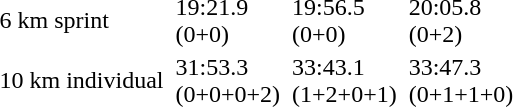<table>
<tr>
<td>6 km sprint</td>
<td></td>
<td>19:21.9<br>(0+0)</td>
<td></td>
<td>19:56.5<br>(0+0)</td>
<td></td>
<td>20:05.8<br>(0+2)</td>
</tr>
<tr>
<td>10 km individual</td>
<td></td>
<td>31:53.3<br>(0+0+0+2)</td>
<td></td>
<td>33:43.1<br>(1+2+0+1)</td>
<td></td>
<td>33:47.3<br>(0+1+1+0)</td>
</tr>
</table>
